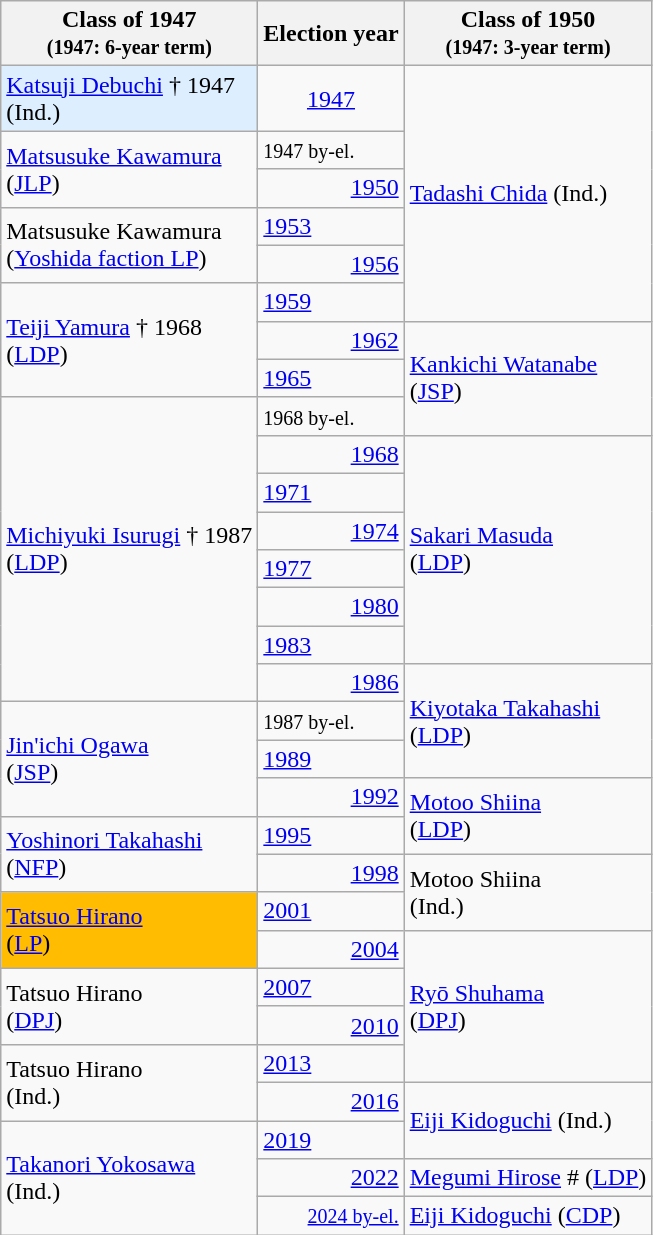<table class="wikitable" border="1">
<tr>
<th>Class of 1947<br><small>(1947: 6-year term)</small></th>
<th>Election year</th>
<th>Class of 1950<br><small>(1947: 3-year term)</small></th>
</tr>
<tr>
<td bgcolor="#DDEEFF"><a href='#'>Katsuji Debuchi</a> † 1947<br>(Ind.)</td>
<td align="center"><a href='#'>1947</a></td>
<td rowspan="6"><a href='#'>Tadashi Chida</a> (Ind.)</td>
</tr>
<tr>
<td rowspan="2" ><a href='#'>Matsusuke Kawamura</a><br>(<a href='#'>JLP</a>)</td>
<td align="left"><small>1947 by-el.</small></td>
</tr>
<tr>
<td align="right"><a href='#'>1950</a></td>
</tr>
<tr>
<td rowspan="2" >Matsusuke Kawamura<br>(<a href='#'>Yoshida faction LP</a>)</td>
<td align="left"><a href='#'>1953</a></td>
</tr>
<tr>
<td align="right"><a href='#'>1956</a></td>
</tr>
<tr>
<td rowspan="3" ><a href='#'>Teiji Yamura</a> † 1968<br>(<a href='#'>LDP</a>)</td>
<td align="left"><a href='#'>1959</a></td>
</tr>
<tr>
<td align="right"><a href='#'>1962</a></td>
<td rowspan="3" ><a href='#'>Kankichi Watanabe</a><br>(<a href='#'>JSP</a>)</td>
</tr>
<tr>
<td align="left"><a href='#'>1965</a></td>
</tr>
<tr>
<td rowspan="8" ><a href='#'>Michiyuki Isurugi</a> † 1987<br>(<a href='#'>LDP</a>)</td>
<td align="left"><small>1968 by-el.</small></td>
</tr>
<tr>
<td align="right"><a href='#'>1968</a></td>
<td rowspan="6" ><a href='#'>Sakari Masuda</a><br>(<a href='#'>LDP</a>)</td>
</tr>
<tr>
<td align="left"><a href='#'>1971</a></td>
</tr>
<tr>
<td align="right"><a href='#'>1974</a></td>
</tr>
<tr>
<td align="left"><a href='#'>1977</a></td>
</tr>
<tr>
<td align="right"><a href='#'>1980</a></td>
</tr>
<tr>
<td align="left"><a href='#'>1983</a></td>
</tr>
<tr>
<td align="right"><a href='#'>1986</a></td>
<td rowspan="3" ><a href='#'>Kiyotaka Takahashi</a><br>(<a href='#'>LDP</a>)</td>
</tr>
<tr>
<td rowspan="3" ><a href='#'>Jin'ichi Ogawa</a><br>(<a href='#'>JSP</a>)</td>
<td align="left"><small>1987 by-el.</small></td>
</tr>
<tr>
<td align="left"><a href='#'>1989</a></td>
</tr>
<tr>
<td align="right"><a href='#'>1992</a></td>
<td rowspan="2" ><a href='#'>Motoo Shiina</a><br>(<a href='#'>LDP</a>)</td>
</tr>
<tr>
<td rowspan="2" ><a href='#'>Yoshinori Takahashi</a><br>(<a href='#'>NFP</a>)</td>
<td align="left"><a href='#'>1995</a></td>
</tr>
<tr>
<td align="right"><a href='#'>1998</a></td>
<td rowspan="2">Motoo Shiina<br>(Ind.)</td>
</tr>
<tr>
<td rowspan="2" bgcolor="#FFBC00"><a href='#'>Tatsuo Hirano</a><br>(<a href='#'>LP</a>)</td>
<td align="left"><a href='#'>2001</a></td>
</tr>
<tr>
<td align="right"><a href='#'>2004</a></td>
<td rowspan="4" ><a href='#'>Ryō Shuhama</a><br>(<a href='#'>DPJ</a>)</td>
</tr>
<tr>
<td rowspan="2" >Tatsuo Hirano<br>(<a href='#'>DPJ</a>)</td>
<td align="left"><a href='#'>2007</a></td>
</tr>
<tr>
<td align="right"><a href='#'>2010</a></td>
</tr>
<tr>
<td rowspan="2">Tatsuo Hirano<br>(Ind.)</td>
<td align="left"><a href='#'>2013</a></td>
</tr>
<tr>
<td align="right"><a href='#'>2016</a></td>
<td rowspan="2"><a href='#'>Eiji Kidoguchi</a> (Ind.)</td>
</tr>
<tr>
<td rowspan="3"><a href='#'>Takanori Yokosawa</a><br>(Ind.)</td>
<td align="left"><a href='#'>2019</a></td>
</tr>
<tr>
<td align="right"><a href='#'>2022</a></td>
<td><a href='#'>Megumi Hirose</a> # (<a href='#'>LDP</a>)</td>
</tr>
<tr>
<td align="right"><small><a href='#'>2024 by-el.</a></small></td>
<td><a href='#'>Eiji Kidoguchi</a> (<a href='#'>CDP</a>)</td>
</tr>
</table>
